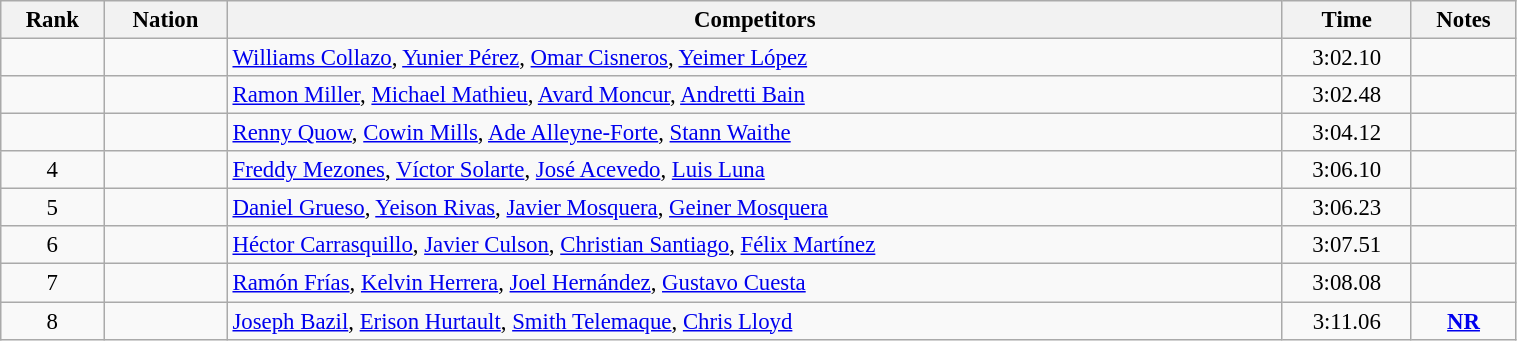<table class="wikitable sortable" width=80% style="text-align:center; font-size:95%">
<tr>
<th>Rank</th>
<th>Nation</th>
<th>Competitors</th>
<th>Time</th>
<th>Notes</th>
</tr>
<tr>
<td></td>
<td align=left></td>
<td align=left><a href='#'>Williams Collazo</a>, <a href='#'>Yunier Pérez</a>, <a href='#'>Omar Cisneros</a>, <a href='#'>Yeimer López</a></td>
<td>3:02.10</td>
<td></td>
</tr>
<tr>
<td></td>
<td align=left></td>
<td align=left><a href='#'>Ramon Miller</a>, <a href='#'>Michael Mathieu</a>, <a href='#'>Avard Moncur</a>, <a href='#'>Andretti Bain</a></td>
<td>3:02.48</td>
<td></td>
</tr>
<tr>
<td></td>
<td align=left></td>
<td align=left><a href='#'>Renny Quow</a>, <a href='#'>Cowin Mills</a>, <a href='#'>Ade Alleyne-Forte</a>, <a href='#'>Stann Waithe</a></td>
<td>3:04.12</td>
<td></td>
</tr>
<tr>
<td>4</td>
<td align=left></td>
<td align=left><a href='#'>Freddy Mezones</a>, <a href='#'>Víctor Solarte</a>, <a href='#'>José Acevedo</a>, <a href='#'>Luis Luna</a></td>
<td>3:06.10</td>
<td></td>
</tr>
<tr>
<td>5</td>
<td align=left></td>
<td align=left><a href='#'>Daniel Grueso</a>, <a href='#'>Yeison Rivas</a>, <a href='#'>Javier Mosquera</a>, <a href='#'>Geiner Mosquera</a></td>
<td>3:06.23</td>
<td></td>
</tr>
<tr>
<td>6</td>
<td align=left></td>
<td align=left><a href='#'>Héctor Carrasquillo</a>, <a href='#'>Javier Culson</a>, <a href='#'>Christian Santiago</a>, <a href='#'>Félix Martínez</a></td>
<td>3:07.51</td>
<td></td>
</tr>
<tr>
<td>7</td>
<td align=left></td>
<td align=left><a href='#'>Ramón Frías</a>, <a href='#'>Kelvin Herrera</a>, <a href='#'>Joel Hernández</a>, <a href='#'>Gustavo Cuesta</a></td>
<td>3:08.08</td>
<td></td>
</tr>
<tr>
<td>8</td>
<td align=left></td>
<td align=left><a href='#'>Joseph Bazil</a>, <a href='#'>Erison Hurtault</a>, <a href='#'>Smith Telemaque</a>, <a href='#'>Chris Lloyd</a></td>
<td>3:11.06</td>
<td><strong><a href='#'>NR</a></strong></td>
</tr>
</table>
